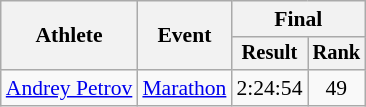<table class="wikitable" style="font-size:90%">
<tr>
<th rowspan="2">Athlete</th>
<th rowspan="2">Event</th>
<th colspan="2">Final</th>
</tr>
<tr style="font-size:95%">
<th>Result</th>
<th>Rank</th>
</tr>
<tr style=text-align:center>
<td style=text-align:left><a href='#'>Andrey Petrov</a></td>
<td style=text-align:left><a href='#'>Marathon</a></td>
<td>2:24:54</td>
<td>49</td>
</tr>
</table>
